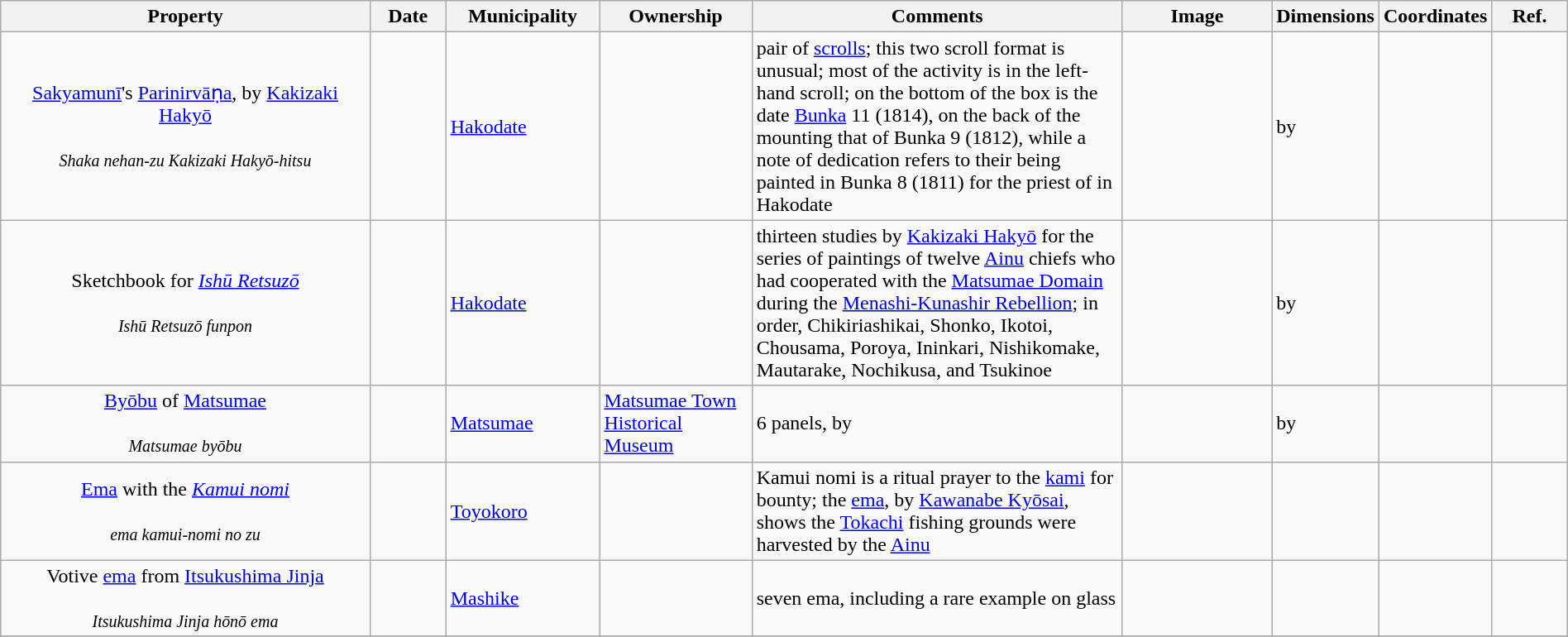<table class="wikitable sortable"  style="width:100%;">
<tr>
<th width="25%" align="left">Property</th>
<th width="5%" align="left" data-sort-type="number">Date</th>
<th width="10%" align="left">Municipality</th>
<th width="10%" align="left">Ownership</th>
<th width="25%" align="left" class="unsortable">Comments</th>
<th width="10%" align="left" class="unsortable">Image</th>
<th width="5%" align="left" class="unsortable">Dimensions</th>
<th width="5%" align="left" class="unsortable">Coordinates</th>
<th width="5%" align="left" class="unsortable">Ref.</th>
</tr>
<tr>
<td align="center"><a href='#'>Sakyamunī</a>'s <a href='#'>Parinirvāṇa</a>, by <a href='#'>Kakizaki Hakyō</a><br><br><small><em>Shaka nehan-zu Kakizaki Hakyō-hitsu</em></small></td>
<td></td>
<td><a href='#'>Hakodate</a></td>
<td></td>
<td>pair of <a href='#'>scrolls</a>; this two scroll format is unusual; most of the activity is in the left-hand scroll; on the bottom of the box is the date <a href='#'>Bunka</a> 11 (1814), on the back of the mounting that of Bunka 9 (1812), while a note of dedication refers to their being painted in Bunka 8 (1811) for the priest of  in Hakodate</td>
<td></td>
<td> by </td>
<td></td>
<td></td>
</tr>
<tr>
<td align="center">Sketchbook for <em><a href='#'>Ishū Retsuzō</a></em><br><br><small><em>Ishū Retsuzō funpon</em></small></td>
<td></td>
<td><a href='#'>Hakodate</a></td>
<td></td>
<td>thirteen studies by <a href='#'>Kakizaki Hakyō</a> for the series of paintings of twelve <a href='#'>Ainu</a> chiefs who had cooperated with the <a href='#'>Matsumae Domain</a> during the <a href='#'>Menashi-Kunashir Rebellion</a>; in order, Chikiriashikai, Shonko, Ikotoi, Chousama, Poroya, Ininkari, Nishikomake, Mautarake, Nochikusa, and Tsukinoe</td>
<td></td>
<td> by </td>
<td></td>
<td></td>
</tr>
<tr>
<td align="center"><a href='#'>Byōbu</a> of <a href='#'>Matsumae</a><br><br><small><em>Matsumae byōbu</em></small></td>
<td></td>
<td><a href='#'>Matsumae</a></td>
<td><a href='#'>Matsumae Town Historical Museum</a></td>
<td>6 panels, by </td>
<td></td>
<td> by </td>
<td></td>
<td></td>
</tr>
<tr>
<td align="center"><a href='#'>Ema</a> with the <em><a href='#'>Kamui nomi</a></em><br><br><small><em>ema kamui-nomi no zu</em></small></td>
<td></td>
<td><a href='#'>Toyokoro</a></td>
<td></td>
<td>Kamui nomi is a ritual prayer to the <a href='#'>kami</a> for bounty; the <a href='#'>ema</a>, by <a href='#'>Kawanabe Kyōsai</a>, shows the <a href='#'>Tokachi</a> fishing grounds were harvested by the <a href='#'>Ainu</a></td>
<td></td>
<td></td>
<td></td>
<td></td>
</tr>
<tr>
<td align="center">Votive <a href='#'>ema</a> from <a href='#'>Itsukushima Jinja</a><br><br><small><em>Itsukushima Jinja hōnō ema</em></small></td>
<td></td>
<td><a href='#'>Mashike</a></td>
<td></td>
<td>seven ema, including a rare example on glass</td>
<td></td>
<td></td>
<td></td>
<td></td>
</tr>
<tr>
</tr>
</table>
